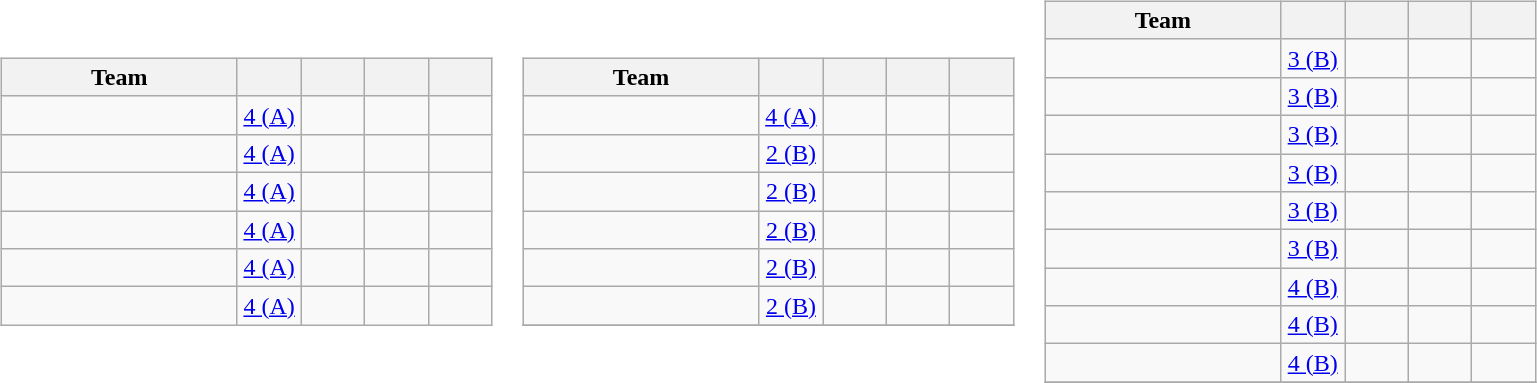<table>
<tr>
<td><br><table class="wikitable" style="text-align: center;">
<tr>
<th width=150>Team</th>
<th width=35></th>
<th width=35></th>
<th width=35></th>
<th width=35></th>
</tr>
<tr>
<td align=left></td>
<td><a href='#'>4 (A)</a></td>
<td></td>
<td></td>
<td></td>
</tr>
<tr>
<td align=left></td>
<td><a href='#'>4 (A)</a></td>
<td></td>
<td></td>
<td></td>
</tr>
<tr>
<td align=left></td>
<td><a href='#'>4 (A)</a></td>
<td></td>
<td></td>
<td></td>
</tr>
<tr>
<td align=left></td>
<td><a href='#'>4 (A)</a></td>
<td></td>
<td></td>
<td></td>
</tr>
<tr>
<td align=left></td>
<td><a href='#'>4 (A)</a></td>
<td></td>
<td></td>
<td></td>
</tr>
<tr>
<td align=left></td>
<td><a href='#'>4 (A)</a></td>
<td></td>
<td></td>
<td></td>
</tr>
</table>
</td>
<td><br><table class="wikitable" style="text-align: center;">
<tr>
<th width=150>Team</th>
<th width=35></th>
<th width=35></th>
<th width=35></th>
<th width=35></th>
</tr>
<tr>
<td align=left></td>
<td><a href='#'>4 (A)</a></td>
<td></td>
<td></td>
<td></td>
</tr>
<tr>
<td align=left></td>
<td><a href='#'>2 (B)</a></td>
<td></td>
<td></td>
<td></td>
</tr>
<tr>
<td align=left></td>
<td><a href='#'>2 (B)</a></td>
<td></td>
<td></td>
<td></td>
</tr>
<tr>
<td align=left></td>
<td><a href='#'>2 (B)</a></td>
<td></td>
<td></td>
<td></td>
</tr>
<tr>
<td align=left></td>
<td><a href='#'>2 (B)</a></td>
<td></td>
<td></td>
<td></td>
</tr>
<tr>
<td align=left></td>
<td><a href='#'>2 (B)</a></td>
<td></td>
<td></td>
<td></td>
</tr>
<tr>
</tr>
</table>
</td>
<td><br><table class="wikitable" style="text-align: center;">
<tr>
<th width=150>Team</th>
<th width=35></th>
<th width=35></th>
<th width=35></th>
<th width=35></th>
</tr>
<tr>
<td align=left></td>
<td><a href='#'>3 (B)</a></td>
<td></td>
<td></td>
<td></td>
</tr>
<tr>
<td align=left></td>
<td><a href='#'>3 (B)</a></td>
<td></td>
<td></td>
<td></td>
</tr>
<tr>
<td align=left></td>
<td><a href='#'>3 (B)</a></td>
<td></td>
<td></td>
<td></td>
</tr>
<tr>
<td align=left></td>
<td><a href='#'>3 (B)</a></td>
<td></td>
<td></td>
<td></td>
</tr>
<tr>
<td align=left></td>
<td><a href='#'>3 (B)</a></td>
<td></td>
<td></td>
<td></td>
</tr>
<tr>
<td align=left></td>
<td><a href='#'>3 (B)</a></td>
<td></td>
<td></td>
<td></td>
</tr>
<tr>
<td align=left></td>
<td><a href='#'>4 (B)</a></td>
<td></td>
<td></td>
<td></td>
</tr>
<tr>
<td align=left></td>
<td><a href='#'>4 (B)</a></td>
<td></td>
<td></td>
<td></td>
</tr>
<tr>
<td align=left></td>
<td><a href='#'>4 (B)</a></td>
<td></td>
<td></td>
<td></td>
</tr>
<tr>
</tr>
</table>
</td>
</tr>
</table>
